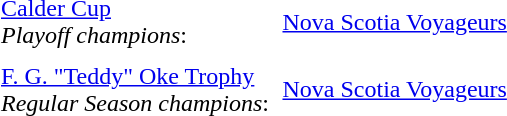<table cellpadding="3" cellspacing="3">
<tr>
<td><a href='#'>Calder Cup</a><br><em>Playoff champions</em>:</td>
<td><a href='#'>Nova Scotia Voyageurs</a></td>
</tr>
<tr>
<td><a href='#'>F. G. "Teddy" Oke Trophy</a><br><em>Regular Season champions</em>:</td>
<td><a href='#'>Nova Scotia Voyageurs</a></td>
</tr>
</table>
